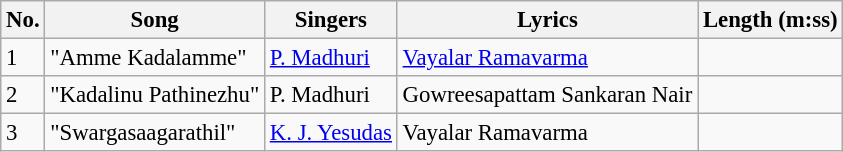<table class="wikitable" style="font-size:95%;">
<tr>
<th>No.</th>
<th>Song</th>
<th>Singers</th>
<th>Lyrics</th>
<th>Length (m:ss)</th>
</tr>
<tr>
<td>1</td>
<td>"Amme Kadalamme"</td>
<td><a href='#'>P. Madhuri</a></td>
<td><a href='#'>Vayalar Ramavarma</a></td>
<td></td>
</tr>
<tr>
<td>2</td>
<td>"Kadalinu Pathinezhu"</td>
<td>P. Madhuri</td>
<td>Gowreesapattam Sankaran Nair</td>
<td></td>
</tr>
<tr>
<td>3</td>
<td>"Swargasaagarathil"</td>
<td><a href='#'>K. J. Yesudas</a></td>
<td>Vayalar Ramavarma</td>
<td></td>
</tr>
</table>
